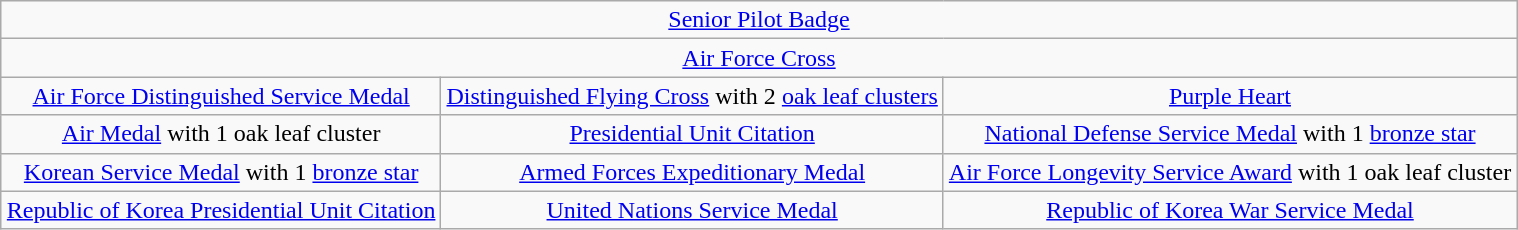<table class="wikitable" style="margin:1em auto;text-align:center;">
<tr>
<td colspan="3"><a href='#'>Senior Pilot Badge</a></td>
</tr>
<tr>
<td colspan="3"><a href='#'>Air Force Cross</a></td>
</tr>
<tr>
<td><a href='#'>Air Force Distinguished Service Medal</a></td>
<td><a href='#'>Distinguished Flying Cross</a> with 2 <a href='#'>oak leaf clusters</a></td>
<td><a href='#'>Purple Heart</a></td>
</tr>
<tr>
<td><a href='#'>Air Medal</a> with 1 oak leaf cluster</td>
<td><a href='#'>Presidential Unit Citation</a></td>
<td><a href='#'>National Defense Service Medal</a> with 1 <a href='#'>bronze star</a></td>
</tr>
<tr>
<td><a href='#'>Korean Service Medal</a> with 1 <a href='#'>bronze star</a></td>
<td><a href='#'>Armed Forces Expeditionary Medal</a></td>
<td><a href='#'>Air Force Longevity Service Award</a> with 1 oak leaf cluster</td>
</tr>
<tr>
<td><a href='#'>Republic of Korea Presidential Unit Citation</a></td>
<td><a href='#'>United Nations Service Medal</a></td>
<td><a href='#'>Republic of Korea War Service Medal</a></td>
</tr>
</table>
